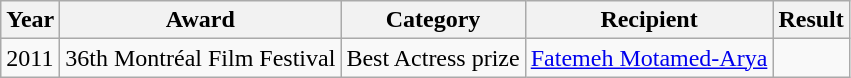<table class="wikitable">
<tr>
<th>Year</th>
<th>Award</th>
<th>Category</th>
<th>Recipient</th>
<th>Result</th>
</tr>
<tr>
<td rowspan="6">2011</td>
<td>36th Montréal Film Festival</td>
<td>Best Actress prize</td>
<td><a href='#'>Fatemeh Motamed-Arya</a></td>
<td></td>
</tr>
</table>
